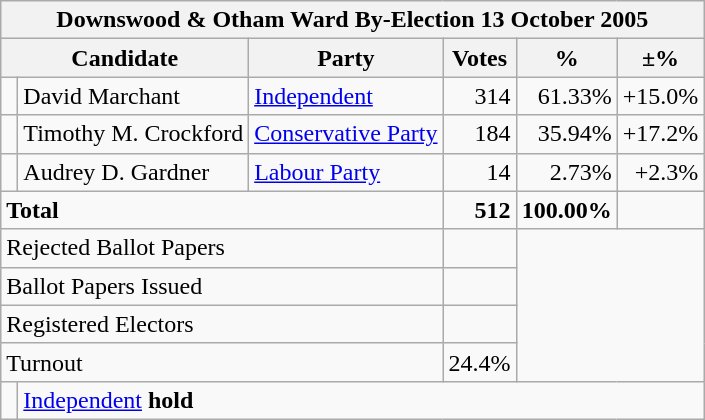<table class="wikitable" style="text-align:right;">
<tr>
<th colspan=6>Downswood & Otham Ward By-Election 13 October 2005</th>
</tr>
<tr>
<th align=left colspan=2>Candidate</th>
<th align=left>Party</th>
<th align=center>Votes</th>
<th align=center>%</th>
<th align=center>±%</th>
</tr>
<tr>
<td></td>
<td align=left>David Marchant</td>
<td align=left><a href='#'>Independent</a></td>
<td>314</td>
<td>61.33%</td>
<td>+15.0%</td>
</tr>
<tr>
<td bgcolor=> </td>
<td align=left>Timothy M. Crockford</td>
<td align=left><a href='#'>Conservative Party</a></td>
<td>184</td>
<td>35.94%</td>
<td>+17.2%</td>
</tr>
<tr>
<td bgcolor=> </td>
<td align=left>Audrey D. Gardner</td>
<td align=left><a href='#'>Labour Party</a></td>
<td>14</td>
<td>2.73%</td>
<td>+2.3%</td>
</tr>
<tr>
<td align=left colspan=3><strong>Total</strong></td>
<td><strong>512</strong></td>
<td><strong>100.00%</strong></td>
<td></td>
</tr>
<tr>
<td align=left colspan=3>Rejected Ballot Papers</td>
<td></td>
<td rowspan=4 colspan=2></td>
</tr>
<tr>
<td align=left colspan=3>Ballot Papers Issued</td>
<td></td>
</tr>
<tr>
<td align=left colspan=3>Registered Electors</td>
<td></td>
</tr>
<tr>
<td align=left colspan=3>Turnout</td>
<td>24.4%</td>
</tr>
<tr>
<td></td>
<td align=left colspan=6><a href='#'>Independent</a> <strong>hold</strong></td>
</tr>
</table>
